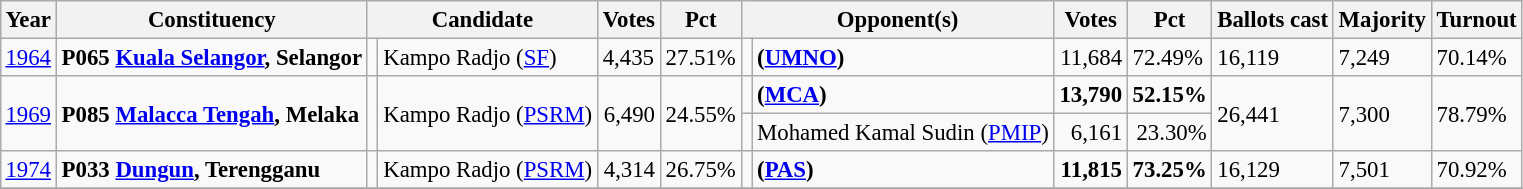<table class="wikitable" style="margin:0.5em ; font-size:95%">
<tr>
<th>Year</th>
<th>Constituency</th>
<th colspan=2>Candidate</th>
<th>Votes</th>
<th>Pct</th>
<th colspan=2>Opponent(s)</th>
<th>Votes</th>
<th>Pct</th>
<th>Ballots cast</th>
<th>Majority</th>
<th>Turnout</th>
</tr>
<tr>
<td><a href='#'>1964</a></td>
<td><strong>P065 <a href='#'>Kuala Selangor</a>, Selangor</strong></td>
<td></td>
<td>Kampo Radjo (<a href='#'>SF</a>)</td>
<td>4,435</td>
<td>27.51%</td>
<td></td>
<td><strong></strong> <strong>(<a href='#'>UMNO</a>)</strong></td>
<td align=right>11,684</td>
<td>72.49%</td>
<td>16,119</td>
<td>7,249</td>
<td>70.14%</td>
</tr>
<tr>
<td rowspan=2><a href='#'>1969</a></td>
<td rowspan=2><strong>P085 <a href='#'>Malacca Tengah</a>, Melaka</strong></td>
<td rowspan=2 ></td>
<td rowspan=2>Kampo Radjo (<a href='#'>PSRM</a>)</td>
<td rowspan=2 align=right>6,490</td>
<td rowspan=2>24.55%</td>
<td></td>
<td><strong></strong> <strong>(<a href='#'>MCA</a>)</strong></td>
<td align=right><strong>13,790</strong></td>
<td><strong>52.15%</strong></td>
<td rowspan=2>26,441</td>
<td rowspan=2>7,300</td>
<td rowspan=2>78.79%</td>
</tr>
<tr>
<td></td>
<td>Mohamed Kamal Sudin (<a href='#'>PMIP</a>)</td>
<td align=right>6,161</td>
<td align=right>23.30%</td>
</tr>
<tr>
<td><a href='#'>1974</a></td>
<td><strong>P033 <a href='#'>Dungun</a>, Terengganu</strong></td>
<td></td>
<td>Kampo Radjo (<a href='#'>PSRM</a>)</td>
<td align=right>4,314</td>
<td>26.75%</td>
<td></td>
<td><strong> (<a href='#'>PAS</a>)</strong></td>
<td align=right><strong>11,815</strong></td>
<td><strong>73.25%</strong></td>
<td>16,129</td>
<td>7,501</td>
<td>70.92%</td>
</tr>
<tr>
</tr>
</table>
